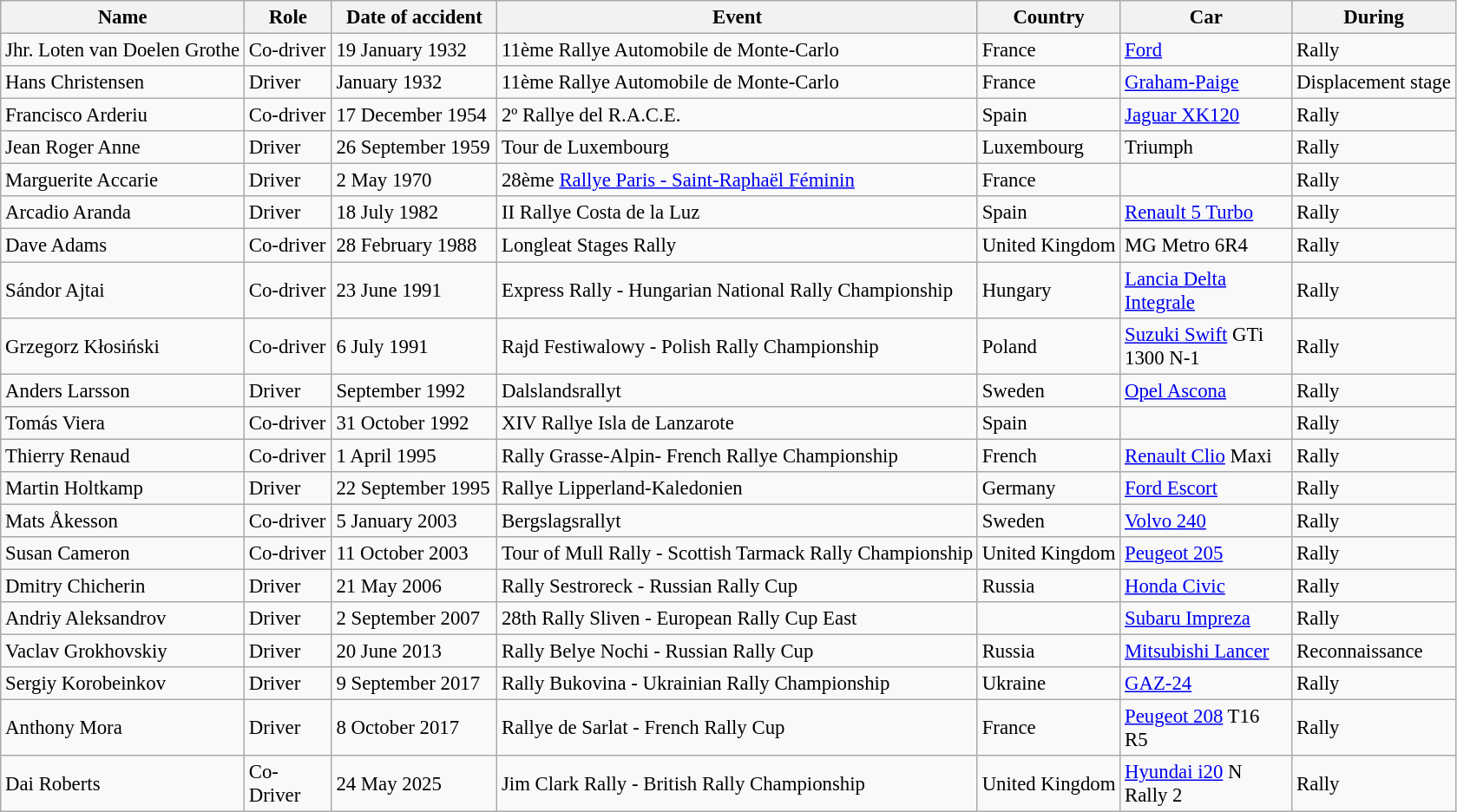<table class="wikitable" style="text-align:left; font-size:95%">
<tr>
<th>Name</th>
<th width="60px">Role</th>
<th width="120px">Date of accident</th>
<th>Event</th>
<th>Country</th>
<th width="125px">Car</th>
<th>During</th>
</tr>
<tr>
<td> Jhr. Loten van Doelen Grothe</td>
<td>Co-driver</td>
<td>19 January 1932</td>
<td>11ème Rallye Automobile de Monte-Carlo</td>
<td>France</td>
<td><a href='#'>Ford</a></td>
<td>Rally</td>
</tr>
<tr>
<td> Hans Christensen</td>
<td>Driver</td>
<td>January 1932</td>
<td>11ème Rallye Automobile de Monte-Carlo</td>
<td>France</td>
<td><a href='#'>Graham-Paige</a></td>
<td>Displacement stage</td>
</tr>
<tr>
<td> Francisco Arderiu</td>
<td>Co-driver</td>
<td>17 December 1954</td>
<td>2º Rallye del R.A.C.E.</td>
<td>Spain</td>
<td><a href='#'>Jaguar XK120</a></td>
<td>Rally</td>
</tr>
<tr>
<td> Jean Roger Anne</td>
<td>Driver</td>
<td>26 September 1959</td>
<td>Tour de Luxembourg</td>
<td>Luxembourg</td>
<td>Triumph</td>
<td>Rally</td>
</tr>
<tr>
<td> Marguerite Accarie</td>
<td>Driver</td>
<td>2 May 1970</td>
<td>28ème <a href='#'>Rallye Paris - Saint-Raphaël Féminin</a></td>
<td>France</td>
<td></td>
<td>Rally</td>
</tr>
<tr>
<td> Arcadio Aranda</td>
<td>Driver</td>
<td>18 July 1982</td>
<td>II Rallye Costa de la Luz</td>
<td>Spain</td>
<td><a href='#'>Renault 5 Turbo</a></td>
<td>Rally</td>
</tr>
<tr>
<td> Dave Adams</td>
<td>Co-driver</td>
<td>28 February 1988</td>
<td>Longleat Stages Rally</td>
<td>United Kingdom</td>
<td>MG Metro 6R4</td>
<td>Rally</td>
</tr>
<tr>
<td> Sándor Ajtai</td>
<td>Co-driver</td>
<td>23 June 1991</td>
<td>Express Rally - Hungarian National Rally Championship</td>
<td>Hungary</td>
<td><a href='#'>Lancia Delta Integrale</a></td>
<td>Rally</td>
</tr>
<tr>
<td> Grzegorz Kłosiński</td>
<td>Co-driver</td>
<td>6 July 1991</td>
<td>Rajd Festiwalowy - Polish Rally Championship</td>
<td>Poland</td>
<td><a href='#'>Suzuki Swift</a> GTi 1300 N-1</td>
<td>Rally</td>
</tr>
<tr>
<td> Anders Larsson</td>
<td>Driver</td>
<td>September 1992</td>
<td>Dalslandsrallyt</td>
<td>Sweden</td>
<td><a href='#'>Opel Ascona</a></td>
<td>Rally</td>
</tr>
<tr>
<td> Tomás Viera</td>
<td>Co-driver</td>
<td>31 October 1992</td>
<td>XIV Rallye Isla de Lanzarote</td>
<td>Spain</td>
<td></td>
<td>Rally</td>
</tr>
<tr>
<td> Thierry Renaud</td>
<td>Co-driver</td>
<td>1 April 1995</td>
<td>Rally Grasse-Alpin- French Rallye Championship</td>
<td>French</td>
<td><a href='#'>Renault Clio</a> Maxi</td>
<td>Rally</td>
</tr>
<tr>
<td> Martin Holtkamp</td>
<td>Driver</td>
<td>22 September 1995</td>
<td>Rallye Lipperland-Kaledonien</td>
<td>Germany</td>
<td><a href='#'>Ford Escort</a></td>
<td>Rally</td>
</tr>
<tr>
<td> Mats Åkesson</td>
<td>Co-driver</td>
<td>5 January 2003</td>
<td>Bergslagsrallyt</td>
<td>Sweden</td>
<td><a href='#'>Volvo 240</a></td>
<td>Rally</td>
</tr>
<tr>
<td> Susan Cameron</td>
<td>Co-driver</td>
<td>11 October 2003</td>
<td>Tour of Mull Rally - Scottish Tarmack Rally Championship</td>
<td>United Kingdom</td>
<td><a href='#'>Peugeot 205</a></td>
<td>Rally</td>
</tr>
<tr>
<td> Dmitry Chicherin</td>
<td>Driver</td>
<td>21 May 2006</td>
<td>Rally Sestroreck - Russian Rally Cup</td>
<td>Russia</td>
<td><a href='#'>Honda Civic</a></td>
<td>Rally</td>
</tr>
<tr>
<td> Andriy Aleksandrov</td>
<td>Driver</td>
<td>2 September 2007</td>
<td>28th Rally Sliven - European Rally Cup East</td>
<td></td>
<td><a href='#'>Subaru Impreza</a></td>
<td>Rally</td>
</tr>
<tr>
<td> Vaclav Grokhovskiy</td>
<td>Driver</td>
<td>20 June 2013</td>
<td>Rally Belye Nochi - Russian Rally Cup</td>
<td>Russia</td>
<td><a href='#'>Mitsubishi Lancer</a></td>
<td>Reconnaissance</td>
</tr>
<tr>
<td> Sergiy Korobeinkov</td>
<td>Driver</td>
<td>9 September 2017</td>
<td>Rally Bukovina - Ukrainian Rally Championship</td>
<td>Ukraine</td>
<td><a href='#'>GAZ-24</a></td>
<td>Rally</td>
</tr>
<tr>
<td> Anthony Mora</td>
<td>Driver</td>
<td>8 October 2017</td>
<td>Rallye de Sarlat - French Rally Cup</td>
<td>France</td>
<td><a href='#'>Peugeot 208</a> T16 R5</td>
<td>Rally</td>
</tr>
<tr>
<td> Dai Roberts</td>
<td>Co-Driver</td>
<td>24 May 2025</td>
<td>Jim Clark Rally - British Rally Championship</td>
<td>United Kingdom</td>
<td><a href='#'>Hyundai i20</a> N Rally 2</td>
<td>Rally </td>
</tr>
</table>
